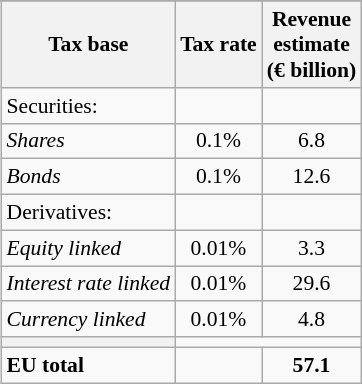<table class="wikitable" style="float: right; margin:0 0 1em 1em; font-size: 90%; ">
<tr>
</tr>
<tr>
<th>Tax base</th>
<th>Tax rate</th>
<th>Revenue <br> estimate <br> (€ billion)</th>
</tr>
<tr>
<td align=left>Securities:</td>
<td align=center></td>
<td align=center></td>
</tr>
<tr>
<td align=left><em>Shares</em></td>
<td align=center>0.1%</td>
<td align=center>6.8</td>
</tr>
<tr>
<td align=left><em>Bonds</em></td>
<td align=center>0.1%</td>
<td align=center>12.6</td>
</tr>
<tr>
<td align=left>Derivatives:</td>
<td align=center></td>
<td align=center></td>
</tr>
<tr>
<td align=left><em>Equity linked</em></td>
<td align=center>0.01%</td>
<td align=center>3.3</td>
</tr>
<tr>
<td align=left><em>Interest rate linked</em></td>
<td align=center>0.01%</td>
<td align=center>29.6</td>
</tr>
<tr>
<td align=left><em>Currency linked</em></td>
<td align=center>0.01%</td>
<td align=center>4.8</td>
</tr>
<tr>
<th></th>
<td colspan="2" style="text-align: right;"></td>
</tr>
<tr>
<td align=left><strong>EU total</strong></td>
<td align=center></td>
<td align=center><strong>57.1</strong></td>
</tr>
</table>
